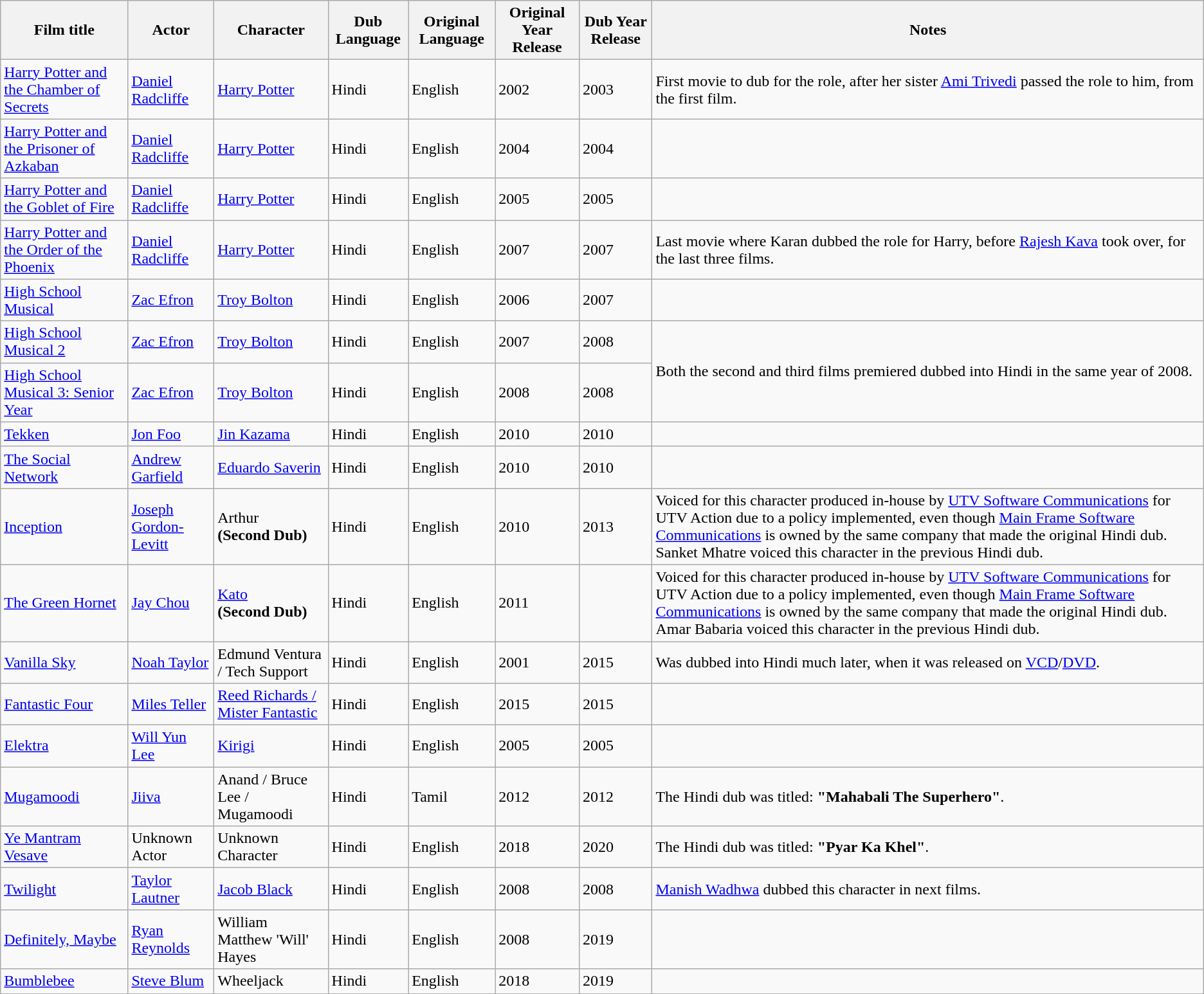<table class="wikitable">
<tr>
<th>Film title</th>
<th>Actor</th>
<th>Character</th>
<th>Dub Language</th>
<th>Original Language</th>
<th>Original Year Release</th>
<th>Dub Year Release</th>
<th>Notes</th>
</tr>
<tr>
<td><a href='#'>Harry Potter and the Chamber of Secrets</a></td>
<td><a href='#'>Daniel Radcliffe</a></td>
<td><a href='#'>Harry Potter</a></td>
<td>Hindi</td>
<td>English</td>
<td>2002</td>
<td>2003</td>
<td>First movie to dub for the role, after her sister <a href='#'>Ami Trivedi</a> passed the role to him, from the first film.</td>
</tr>
<tr>
<td><a href='#'>Harry Potter and the Prisoner of Azkaban</a></td>
<td><a href='#'>Daniel Radcliffe</a></td>
<td><a href='#'>Harry Potter</a></td>
<td>Hindi</td>
<td>English</td>
<td>2004</td>
<td>2004</td>
<td></td>
</tr>
<tr>
<td><a href='#'>Harry Potter and the Goblet of Fire</a></td>
<td><a href='#'>Daniel Radcliffe</a></td>
<td><a href='#'>Harry Potter</a></td>
<td>Hindi</td>
<td>English</td>
<td>2005</td>
<td>2005</td>
<td></td>
</tr>
<tr>
<td><a href='#'>Harry Potter and the Order of the Phoenix</a></td>
<td><a href='#'>Daniel Radcliffe</a></td>
<td><a href='#'>Harry Potter</a></td>
<td>Hindi</td>
<td>English</td>
<td>2007</td>
<td>2007</td>
<td>Last movie where Karan dubbed the role for Harry, before <a href='#'>Rajesh Kava</a> took over, for the last three films.</td>
</tr>
<tr>
<td><a href='#'>High School Musical</a></td>
<td><a href='#'>Zac Efron</a></td>
<td><a href='#'>Troy Bolton</a></td>
<td>Hindi</td>
<td>English</td>
<td>2006</td>
<td>2007</td>
<td></td>
</tr>
<tr>
<td><a href='#'>High School Musical 2</a></td>
<td><a href='#'>Zac Efron</a></td>
<td><a href='#'>Troy Bolton</a></td>
<td>Hindi</td>
<td>English</td>
<td>2007</td>
<td>2008</td>
<td rowspan="2">Both the second and third films premiered dubbed into Hindi in the same year of 2008.</td>
</tr>
<tr>
<td><a href='#'>High School Musical 3: Senior Year</a></td>
<td><a href='#'>Zac Efron</a></td>
<td><a href='#'>Troy Bolton</a></td>
<td>Hindi</td>
<td>English</td>
<td>2008</td>
<td>2008</td>
</tr>
<tr>
<td><a href='#'>Tekken</a></td>
<td><a href='#'>Jon Foo</a></td>
<td><a href='#'>Jin Kazama</a></td>
<td>Hindi</td>
<td>English</td>
<td>2010</td>
<td>2010</td>
<td></td>
</tr>
<tr>
<td><a href='#'>The Social Network</a></td>
<td><a href='#'>Andrew Garfield</a></td>
<td><a href='#'>Eduardo Saverin</a></td>
<td>Hindi</td>
<td>English</td>
<td>2010</td>
<td>2010</td>
<td></td>
</tr>
<tr>
<td><a href='#'>Inception</a></td>
<td><a href='#'>Joseph Gordon-Levitt</a></td>
<td>Arthur <br> <strong>(Second Dub)</strong></td>
<td>Hindi</td>
<td>English</td>
<td>2010</td>
<td>2013</td>
<td>Voiced for this character produced in-house by <a href='#'>UTV Software Communications</a> for UTV Action due to a policy implemented, even though <a href='#'>Main Frame Software Communications</a> is owned by the same company that made the original Hindi dub. Sanket Mhatre voiced this character in the previous Hindi dub.</td>
</tr>
<tr>
<td><a href='#'>The Green Hornet</a></td>
<td><a href='#'>Jay Chou</a></td>
<td><a href='#'>Kato</a> <br> <strong>(Second Dub)</strong></td>
<td>Hindi</td>
<td>English</td>
<td>2011</td>
<td></td>
<td>Voiced for this character produced in-house by <a href='#'>UTV Software Communications</a> for UTV Action due to a policy implemented, even though <a href='#'>Main Frame Software Communications</a> is owned by the same company that made the original Hindi dub. Amar Babaria voiced this character in the previous Hindi dub.</td>
</tr>
<tr>
<td><a href='#'>Vanilla Sky</a></td>
<td><a href='#'>Noah Taylor</a></td>
<td>Edmund Ventura / Tech Support</td>
<td>Hindi</td>
<td>English</td>
<td>2001</td>
<td>2015</td>
<td>Was dubbed into Hindi much later, when it was released on <a href='#'>VCD</a>/<a href='#'>DVD</a>.</td>
</tr>
<tr>
<td><a href='#'>Fantastic Four</a></td>
<td><a href='#'>Miles Teller</a></td>
<td><a href='#'>Reed Richards / Mister Fantastic</a></td>
<td>Hindi</td>
<td>English</td>
<td>2015</td>
<td>2015</td>
<td></td>
</tr>
<tr>
<td><a href='#'>Elektra</a></td>
<td><a href='#'>Will Yun Lee</a></td>
<td><a href='#'>Kirigi</a></td>
<td>Hindi</td>
<td>English</td>
<td>2005</td>
<td>2005</td>
<td></td>
</tr>
<tr>
<td><a href='#'>Mugamoodi</a></td>
<td><a href='#'>Jiiva</a></td>
<td>Anand / Bruce Lee / Mugamoodi</td>
<td>Hindi</td>
<td>Tamil</td>
<td>2012</td>
<td>2012</td>
<td>The Hindi dub was titled: <strong>"Mahabali The Superhero"</strong>.</td>
</tr>
<tr>
<td><a href='#'>Ye Mantram Vesave</a></td>
<td>Unknown Actor</td>
<td>Unknown Character</td>
<td>Hindi</td>
<td>English</td>
<td>2018</td>
<td>2020</td>
<td>The Hindi dub was titled: <strong>"Pyar Ka Khel"</strong>.</td>
</tr>
<tr>
<td><a href='#'>Twilight</a></td>
<td><a href='#'>Taylor Lautner</a></td>
<td><a href='#'>Jacob Black</a></td>
<td>Hindi</td>
<td>English</td>
<td>2008</td>
<td>2008</td>
<td><a href='#'>Manish Wadhwa</a> dubbed this character in next films.</td>
</tr>
<tr>
<td><a href='#'>Definitely, Maybe</a></td>
<td><a href='#'>Ryan Reynolds</a></td>
<td>William Matthew 'Will' Hayes</td>
<td>Hindi</td>
<td>English</td>
<td>2008</td>
<td>2019</td>
<td></td>
</tr>
<tr>
<td><a href='#'>Bumblebee</a></td>
<td><a href='#'>Steve Blum</a></td>
<td>Wheeljack</td>
<td>Hindi</td>
<td>English</td>
<td>2018</td>
<td>2019</td>
<td></td>
</tr>
<tr>
</tr>
</table>
